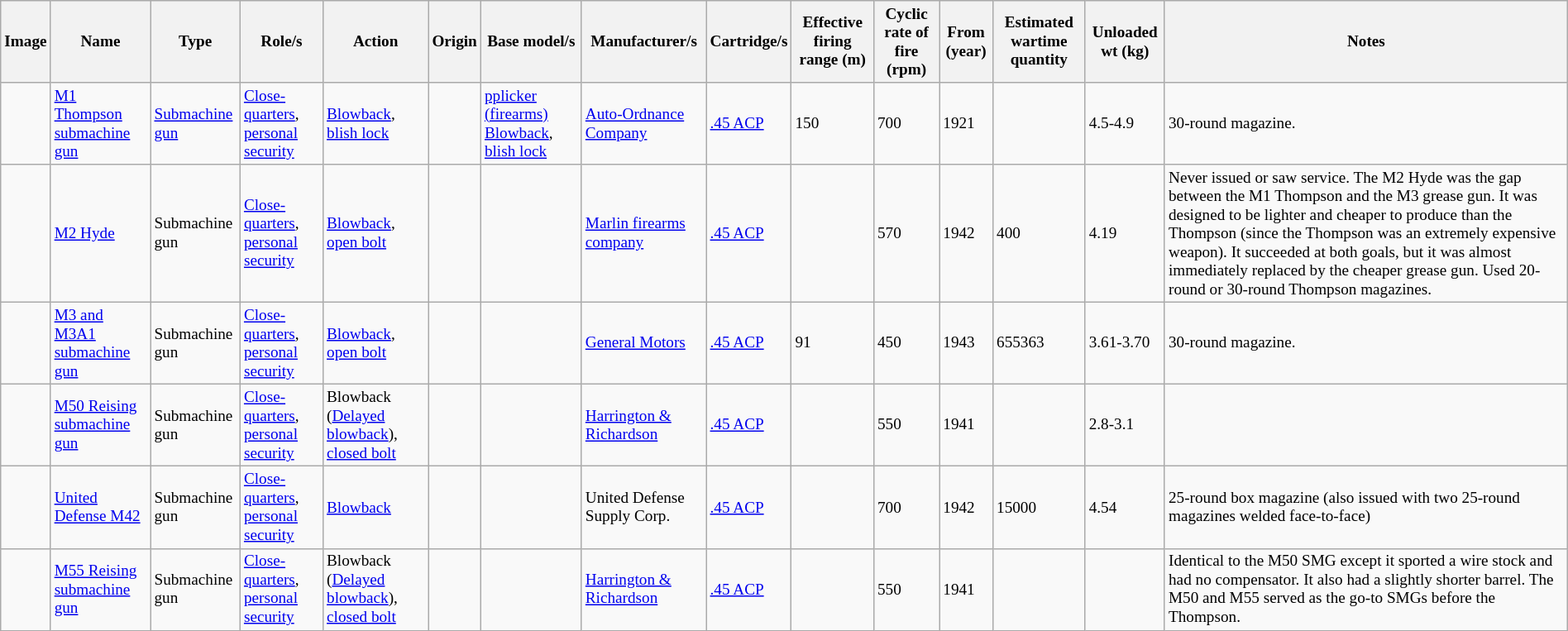<table class="wikitable sortable" style="margin:left; width:100%; font-size:80%; border-collapse:collapse;">
<tr>
<th>Image</th>
<th>Name</th>
<th>Type</th>
<th>Role/s</th>
<th>Action</th>
<th>Origin</th>
<th>Base model/s</th>
<th>Manufacturer/s</th>
<th>Cartridge/s</th>
<th>Effective firing range (m)</th>
<th>Cyclic rate of fire (rpm)</th>
<th>From (year)</th>
<th>Estimated wartime quantity</th>
<th>Unloaded wt (kg)</th>
<th>Notes</th>
</tr>
<tr>
<td></td>
<td><a href='#'>M1 Thompson submachine gun</a></td>
<td><a href='#'>Submachine gun</a></td>
<td><a href='#'>Close-quarters</a>, <a href='#'>personal security</a></td>
<td><a href='#'>Blowback</a>, <a href='#'>blish lock</a></td>
<td></td>
<td><a href='#'>pplicker (firearms) Blowback</a>, <a href='#'>blish lock</a></td>
<td><a href='#'>Auto-Ordnance Company</a></td>
<td><a href='#'>.45 ACP</a></td>
<td>150</td>
<td>700</td>
<td>1921</td>
<td></td>
<td>4.5-4.9</td>
<td>30-round magazine.</td>
</tr>
<tr>
<td></td>
<td><a href='#'>M2 Hyde</a></td>
<td>Submachine gun</td>
<td><a href='#'>Close-quarters</a>, <a href='#'>personal security</a></td>
<td><a href='#'>Blowback</a>, <a href='#'>open bolt</a></td>
<td></td>
<td></td>
<td><a href='#'>Marlin firearms company</a></td>
<td><a href='#'>.45 ACP</a></td>
<td></td>
<td>570</td>
<td>1942</td>
<td>400</td>
<td>4.19</td>
<td>Never issued or saw service. The M2 Hyde was the gap between the M1 Thompson and the M3 grease gun. It was designed to be lighter and cheaper to produce than the Thompson (since the Thompson was an extremely expensive weapon). It succeeded at both goals, but it was almost immediately replaced by the cheaper grease gun. Used 20-round or 30-round Thompson magazines.</td>
</tr>
<tr>
<td></td>
<td><a href='#'>M3 and M3A1 submachine gun</a></td>
<td>Submachine gun</td>
<td><a href='#'>Close-quarters</a>, <a href='#'>personal security</a></td>
<td><a href='#'>Blowback</a>, <a href='#'>open bolt</a></td>
<td></td>
<td></td>
<td><a href='#'>General Motors</a></td>
<td><a href='#'>.45 ACP</a></td>
<td>91</td>
<td>450</td>
<td>1943</td>
<td>655363</td>
<td>3.61-3.70</td>
<td>30-round magazine.</td>
</tr>
<tr>
<td></td>
<td><a href='#'>M50 Reising submachine gun</a></td>
<td>Submachine gun</td>
<td><a href='#'>Close-quarters</a>, <a href='#'>personal security</a></td>
<td>Blowback (<a href='#'>Delayed blowback</a>), <a href='#'>closed bolt</a></td>
<td></td>
<td></td>
<td><a href='#'>Harrington & Richardson</a></td>
<td><a href='#'>.45 ACP</a></td>
<td></td>
<td>550</td>
<td>1941</td>
<td></td>
<td>2.8-3.1</td>
<td></td>
</tr>
<tr>
<td></td>
<td><a href='#'>United Defense M42</a></td>
<td>Submachine gun</td>
<td><a href='#'>Close-quarters</a>, <a href='#'>personal security</a></td>
<td><a href='#'>Blowback</a></td>
<td></td>
<td></td>
<td>United Defense Supply Corp.</td>
<td><a href='#'>.45 ACP</a></td>
<td></td>
<td>700</td>
<td>1942</td>
<td>15000</td>
<td>4.54</td>
<td>25-round box magazine (also issued with two 25-round magazines welded face-to-face)</td>
</tr>
<tr>
<td></td>
<td><a href='#'>M55 Reising submachine gun</a></td>
<td>Submachine gun</td>
<td><a href='#'>Close-quarters</a>, <a href='#'>personal security</a></td>
<td>Blowback (<a href='#'>Delayed blowback</a>), <a href='#'>closed bolt</a></td>
<td></td>
<td></td>
<td><a href='#'>Harrington & Richardson</a></td>
<td><a href='#'>.45 ACP</a></td>
<td></td>
<td>550</td>
<td>1941</td>
<td></td>
<td></td>
<td>Identical to the M50 SMG except it sported a wire stock and had no compensator. It also had a slightly shorter barrel.  The M50 and M55 served as the go-to SMGs before the Thompson.</td>
</tr>
</table>
